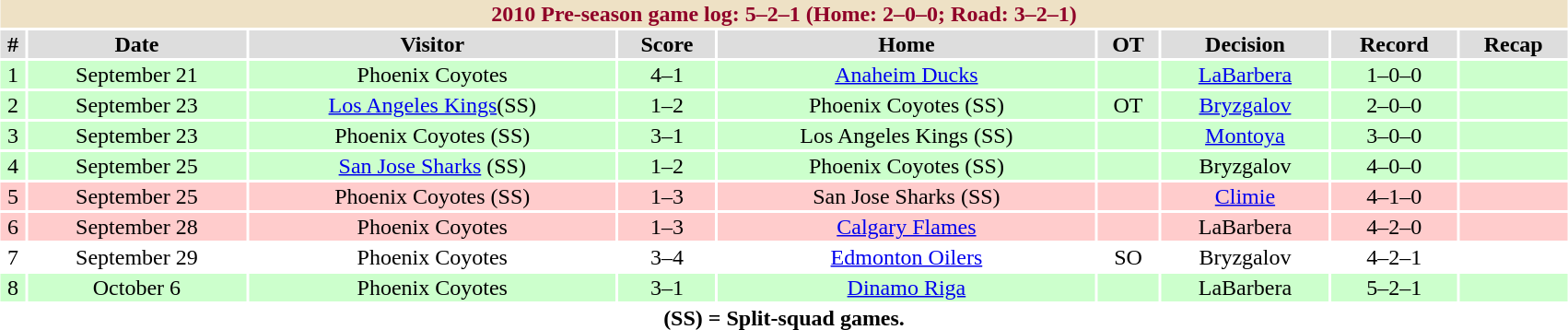<table class="toccolours collapsible collapsed" width=90% style="clear:both; margin:1.5em auto; text-align:center">
<tr>
<th colspan=11 style="background:#EEE1C5; color:#900028;">2010 Pre-season game log: 5–2–1 (Home: 2–0–0; Road: 3–2–1)</th>
</tr>
<tr align="center" bgcolor="#dddddd">
<td><strong>#</strong></td>
<td><strong>Date</strong></td>
<td><strong>Visitor</strong></td>
<td><strong>Score</strong></td>
<td><strong>Home</strong></td>
<td><strong>OT</strong></td>
<td><strong>Decision</strong></td>
<td><strong>Record</strong></td>
<td><strong>Recap</strong></td>
</tr>
<tr align="center" bgcolor="ccffcc">
<td>1</td>
<td>September 21</td>
<td>Phoenix Coyotes</td>
<td>4–1</td>
<td><a href='#'>Anaheim Ducks</a></td>
<td></td>
<td><a href='#'>LaBarbera</a></td>
<td>1–0–0</td>
<td></td>
</tr>
<tr align="center" bgcolor="ccffcc">
<td>2</td>
<td>September 23</td>
<td><a href='#'>Los Angeles Kings</a>(SS)</td>
<td>1–2</td>
<td>Phoenix Coyotes (SS)</td>
<td>OT</td>
<td><a href='#'>Bryzgalov</a></td>
<td>2–0–0</td>
<td></td>
</tr>
<tr align="center" bgcolor="ccffcc">
<td>3</td>
<td>September 23</td>
<td>Phoenix Coyotes (SS)</td>
<td>3–1</td>
<td>Los Angeles Kings (SS)</td>
<td></td>
<td><a href='#'>Montoya</a></td>
<td>3–0–0</td>
<td></td>
</tr>
<tr align="center" bgcolor="ccffcc">
<td>4</td>
<td>September 25</td>
<td><a href='#'>San Jose Sharks</a> (SS)</td>
<td>1–2</td>
<td>Phoenix Coyotes (SS)</td>
<td></td>
<td>Bryzgalov</td>
<td>4–0–0</td>
<td></td>
</tr>
<tr align="center" bgcolor="ffcccc">
<td>5</td>
<td>September 25</td>
<td>Phoenix Coyotes (SS)</td>
<td>1–3</td>
<td>San Jose Sharks (SS)</td>
<td></td>
<td><a href='#'>Climie</a></td>
<td>4–1–0</td>
<td></td>
</tr>
<tr align="center" bgcolor="ffcccc">
<td>6</td>
<td>September 28</td>
<td>Phoenix Coyotes</td>
<td>1–3</td>
<td><a href='#'>Calgary Flames</a></td>
<td></td>
<td>LaBarbera</td>
<td>4–2–0</td>
<td></td>
</tr>
<tr align="center" bgcolor="white">
<td>7</td>
<td>September 29</td>
<td>Phoenix Coyotes</td>
<td>3–4</td>
<td><a href='#'>Edmonton Oilers</a></td>
<td>SO</td>
<td>Bryzgalov</td>
<td>4–2–1</td>
<td></td>
</tr>
<tr align="center" bgcolor="ccffcc">
<td>8</td>
<td>October 6</td>
<td>Phoenix Coyotes</td>
<td>3–1</td>
<td><a href='#'>Dinamo Riga</a></td>
<td></td>
<td>LaBarbera</td>
<td>5–2–1</td>
<td></td>
</tr>
<tr align="center">
<th colspan=11>(SS) = Split-squad games.</th>
</tr>
</table>
